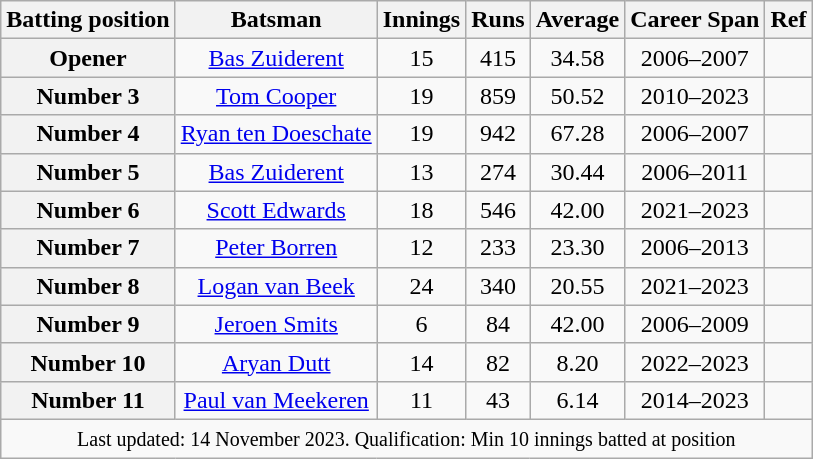<table class="wikitable sortable" style="text-align:center;">
<tr>
<th scope="col">Batting position</th>
<th scope="col">Batsman</th>
<th scope="col">Innings</th>
<th scope="col">Runs</th>
<th scope="col">Average</th>
<th scope="col">Career Span</th>
<th scope="col">Ref</th>
</tr>
<tr>
<th scope="row">Opener</th>
<td><a href='#'>Bas Zuiderent</a></td>
<td>15</td>
<td>415</td>
<td>34.58</td>
<td>2006–2007</td>
<td></td>
</tr>
<tr>
<th scope="row">Number 3</th>
<td><a href='#'>Tom Cooper</a></td>
<td>19</td>
<td>859</td>
<td>50.52</td>
<td>2010–2023</td>
<td></td>
</tr>
<tr>
<th scope="row">Number 4</th>
<td><a href='#'>Ryan ten Doeschate</a></td>
<td>19</td>
<td>942</td>
<td>67.28</td>
<td>2006–2007</td>
<td></td>
</tr>
<tr>
<th scope="row">Number 5</th>
<td><a href='#'>Bas Zuiderent</a></td>
<td>13</td>
<td>274</td>
<td>30.44</td>
<td>2006–2011</td>
<td></td>
</tr>
<tr>
<th scope="row">Number 6</th>
<td><a href='#'>Scott Edwards</a></td>
<td>18</td>
<td>546</td>
<td>42.00</td>
<td>2021–2023</td>
<td></td>
</tr>
<tr>
<th scope="row">Number 7</th>
<td><a href='#'>Peter Borren</a></td>
<td>12</td>
<td>233</td>
<td>23.30</td>
<td>2006–2013</td>
<td></td>
</tr>
<tr>
<th scope="row">Number 8</th>
<td><a href='#'>Logan van Beek</a></td>
<td>24</td>
<td>340</td>
<td>20.55</td>
<td>2021–2023</td>
<td></td>
</tr>
<tr>
<th scope="row">Number 9</th>
<td><a href='#'>Jeroen Smits</a></td>
<td>6</td>
<td>84</td>
<td>42.00</td>
<td>2006–2009</td>
<td></td>
</tr>
<tr>
<th scope="row">Number 10</th>
<td><a href='#'>Aryan Dutt</a></td>
<td>14</td>
<td>82</td>
<td>8.20</td>
<td>2022–2023</td>
<td></td>
</tr>
<tr>
<th scope="row">Number 11</th>
<td><a href='#'>Paul van Meekeren</a></td>
<td>11</td>
<td>43</td>
<td>6.14</td>
<td>2014–2023</td>
<td></td>
</tr>
<tr>
<td colspan=7><small>Last updated: 14 November 2023. Qualification: Min 10 innings batted at position</small></td>
</tr>
</table>
